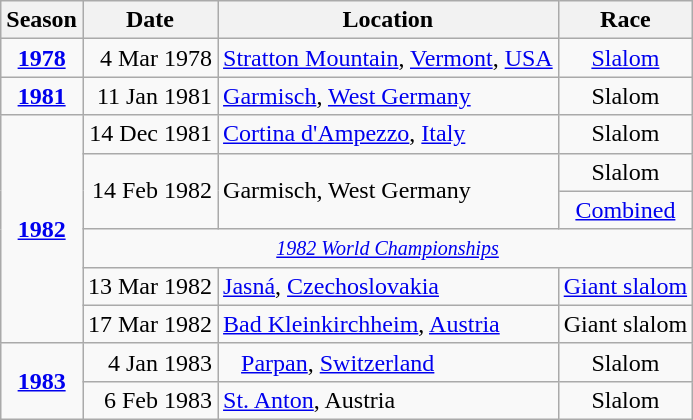<table class="wikitable">
<tr>
<th>Season</th>
<th>Date</th>
<th>Location</th>
<th>Race</th>
</tr>
<tr>
<td rowspan=1 align=center><strong><a href='#'>1978</a></strong></td>
<td align=right>4 Mar 1978</td>
<td> <a href='#'>Stratton Mountain</a>, <a href='#'>Vermont</a>, <a href='#'>USA</a></td>
<td align=center><a href='#'>Slalom</a></td>
</tr>
<tr>
<td rowspan=1 align=center><strong><a href='#'>1981</a></strong></td>
<td align=right>11 Jan 1981</td>
<td> <a href='#'>Garmisch</a>, <a href='#'>West Germany</a></td>
<td align=center>Slalom</td>
</tr>
<tr>
<td rowspan=6 align=center><strong><a href='#'>1982</a></strong></td>
<td align=right>14 Dec 1981</td>
<td> <a href='#'>Cortina d'Ampezzo</a>, <a href='#'>Italy</a></td>
<td align=center>Slalom</td>
</tr>
<tr>
<td rowspan=2 align=right>14 Feb 1982</td>
<td rowspan=2> Garmisch, West Germany</td>
<td align=center>Slalom</td>
</tr>
<tr>
<td align=center><a href='#'>Combined</a></td>
</tr>
<tr>
<td colspan=4 align=center><em><small> <a href='#'>1982 World Championships</a></small></em></td>
</tr>
<tr>
<td align=right>13 Mar 1982</td>
<td> <a href='#'>Jasná</a>, <a href='#'>Czechoslovakia</a></td>
<td align=center><a href='#'>Giant slalom</a></td>
</tr>
<tr>
<td align=right>17 Mar 1982</td>
<td> <a href='#'>Bad Kleinkirchheim</a>, <a href='#'>Austria</a></td>
<td align=center>Giant slalom</td>
</tr>
<tr>
<td rowspan=2 align=center><strong><a href='#'>1983</a></strong></td>
<td align=right>4 Jan 1983</td>
<td>   <a href='#'>Parpan</a>, <a href='#'>Switzerland</a></td>
<td align=center>Slalom</td>
</tr>
<tr>
<td align=right>6 Feb 1983</td>
<td> <a href='#'>St. Anton</a>, Austria</td>
<td align=center>Slalom</td>
</tr>
</table>
